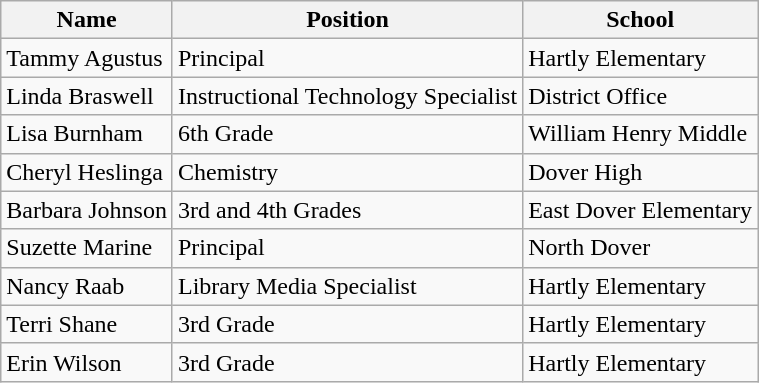<table class="wikitable" border="1">
<tr>
<th>Name</th>
<th>Position</th>
<th>School</th>
</tr>
<tr>
<td>Tammy Agustus</td>
<td>Principal</td>
<td>Hartly Elementary</td>
</tr>
<tr>
<td>Linda Braswell</td>
<td>Instructional Technology Specialist</td>
<td>District Office</td>
</tr>
<tr>
<td>Lisa Burnham</td>
<td>6th Grade</td>
<td>William Henry Middle</td>
</tr>
<tr>
<td>Cheryl Heslinga</td>
<td>Chemistry</td>
<td>Dover High</td>
</tr>
<tr>
<td>Barbara Johnson</td>
<td>3rd and 4th Grades</td>
<td>East Dover Elementary</td>
</tr>
<tr>
<td>Suzette Marine</td>
<td>Principal</td>
<td>North Dover</td>
</tr>
<tr>
<td>Nancy Raab</td>
<td>Library Media Specialist</td>
<td>Hartly Elementary</td>
</tr>
<tr>
<td>Terri Shane</td>
<td>3rd Grade</td>
<td>Hartly Elementary</td>
</tr>
<tr>
<td>Erin Wilson</td>
<td>3rd Grade</td>
<td>Hartly Elementary</td>
</tr>
</table>
